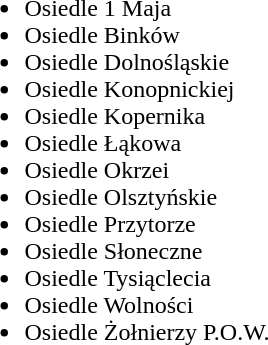<table>
<tr>
<td valign=top><br><ul><li>Osiedle 1 Maja</li><li>Osiedle Binków</li><li>Osiedle Dolnośląskie</li><li>Osiedle Konopnickiej</li><li>Osiedle Kopernika</li><li>Osiedle Łąkowa</li><li>Osiedle Okrzei</li><li>Osiedle Olsztyńskie</li><li>Osiedle Przytorze</li><li>Osiedle Słoneczne</li><li>Osiedle Tysiąclecia</li><li>Osiedle Wolności</li><li>Osiedle Żołnierzy P.O.W.</li></ul></td>
<td><br></td>
</tr>
</table>
